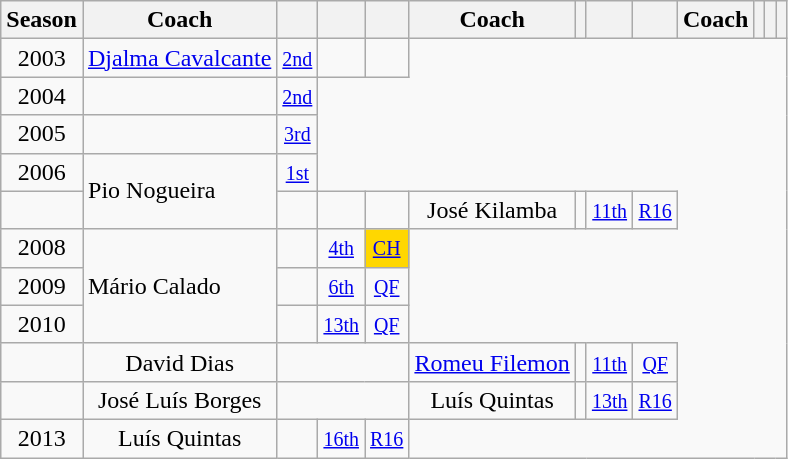<table class="wikitable" style="text-align:center;">
<tr>
<th>Season</th>
<th>Coach</th>
<th></th>
<th></th>
<th></th>
<th>Coach</th>
<th></th>
<th></th>
<th></th>
<th>Coach</th>
<th></th>
<th></th>
<th></th>
</tr>
<tr>
<td>2003</td>
<td> <a href='#'>Djalma Cavalcante</a></td>
<td><small><a href='#'>2nd</a></small></td>
<td></td>
<td></td>
</tr>
<tr>
<td>2004</td>
<td></td>
<td><small><a href='#'>2nd</a></small></td>
</tr>
<tr>
<td>2005</td>
<td></td>
<td><small><a href='#'>3rd</a></small></td>
</tr>
<tr>
<td>2006</td>
<td align=left rowspan=2> Pio Nogueira</td>
<td><small><a href='#'>1st</a></small></td>
</tr>
<tr>
<td></td>
<td></td>
<td></td>
<td></td>
<td> José Kilamba</td>
<td></td>
<td><small><a href='#'>11th</a></small></td>
<td><small><a href='#'>R16</a></small></td>
</tr>
<tr>
<td>2008</td>
<td align=left rowspan=3> Mário Calado</td>
<td></td>
<td><small><a href='#'>4th</a></small></td>
<td style="background:gold;"><small><a href='#'>CH</a></small></td>
</tr>
<tr>
<td>2009</td>
<td></td>
<td><small><a href='#'>6th</a></small></td>
<td><small><a href='#'>QF</a></small></td>
</tr>
<tr>
<td>2010</td>
<td></td>
<td><small><a href='#'>13th</a></small></td>
<td><small><a href='#'>QF</a></small></td>
</tr>
<tr>
<td></td>
<td> David Dias</td>
<td colspan=3></td>
<td> <a href='#'>Romeu Filemon</a></td>
<td></td>
<td><small><a href='#'>11th</a></small></td>
<td><small><a href='#'>QF</a></small></td>
</tr>
<tr>
<td></td>
<td> José Luís Borges</td>
<td colspan=3></td>
<td> Luís Quintas</td>
<td></td>
<td><small><a href='#'>13th</a></small></td>
<td><small><a href='#'>R16</a></small></td>
</tr>
<tr>
<td>2013</td>
<td> Luís Quintas</td>
<td></td>
<td><small><a href='#'>16th</a></small></td>
<td><small><a href='#'>R16</a></small></td>
</tr>
</table>
